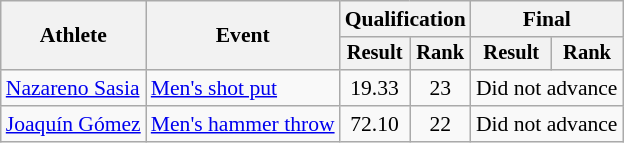<table class=wikitable style="font-size:90%">
<tr>
<th rowspan="2">Athlete</th>
<th rowspan="2">Event</th>
<th colspan="2">Qualification</th>
<th colspan="2">Final</th>
</tr>
<tr style="font-size:95%">
<th>Result</th>
<th>Rank</th>
<th>Result</th>
<th>Rank</th>
</tr>
<tr align=center>
<td align=left><a href='#'>Nazareno Sasia</a></td>
<td align=left><a href='#'>Men's shot put</a></td>
<td>19.33</td>
<td>23</td>
<td colspan=2>Did not advance</td>
</tr>
<tr align=center>
<td align=left><a href='#'>Joaquín Gómez</a></td>
<td align=left><a href='#'>Men's hammer throw</a></td>
<td>72.10</td>
<td>22</td>
<td colspan=2>Did not advance</td>
</tr>
</table>
